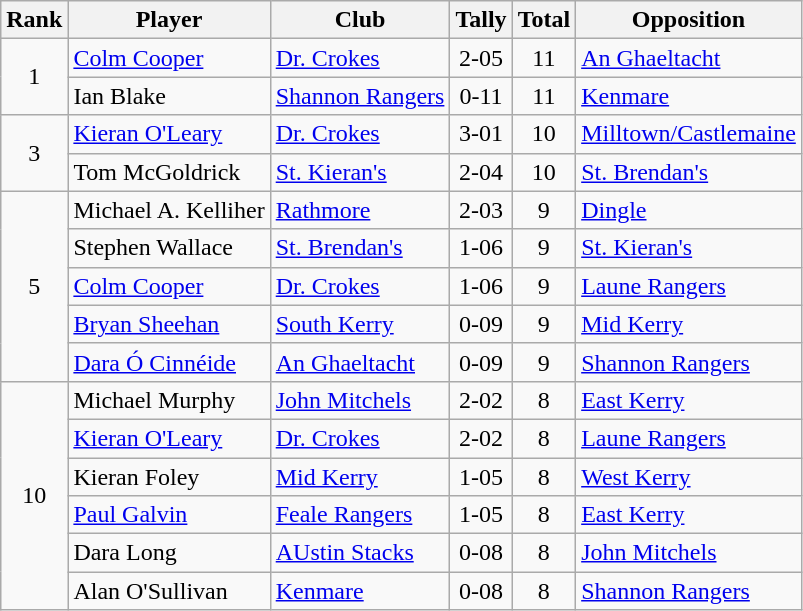<table class="wikitable">
<tr>
<th>Rank</th>
<th>Player</th>
<th>Club</th>
<th>Tally</th>
<th>Total</th>
<th>Opposition</th>
</tr>
<tr>
<td rowspan="2" style="text-align:center;">1</td>
<td><a href='#'>Colm Cooper</a></td>
<td><a href='#'>Dr. Crokes</a></td>
<td align=center>2-05</td>
<td align=center>11</td>
<td><a href='#'>An Ghaeltacht</a></td>
</tr>
<tr>
<td>Ian Blake</td>
<td><a href='#'>Shannon Rangers</a></td>
<td align=center>0-11</td>
<td align=center>11</td>
<td><a href='#'>Kenmare</a></td>
</tr>
<tr>
<td rowspan="2" style="text-align:center;">3</td>
<td><a href='#'>Kieran O'Leary</a></td>
<td><a href='#'>Dr. Crokes</a></td>
<td align=center>3-01</td>
<td align=center>10</td>
<td><a href='#'>Milltown/Castlemaine</a></td>
</tr>
<tr>
<td>Tom McGoldrick</td>
<td><a href='#'>St. Kieran's</a></td>
<td align=center>2-04</td>
<td align=center>10</td>
<td><a href='#'>St. Brendan's</a></td>
</tr>
<tr>
<td rowspan="5" style="text-align:center;">5</td>
<td>Michael A. Kelliher</td>
<td><a href='#'>Rathmore</a></td>
<td align=center>2-03</td>
<td align=center>9</td>
<td><a href='#'>Dingle</a></td>
</tr>
<tr>
<td>Stephen Wallace</td>
<td><a href='#'>St. Brendan's</a></td>
<td align=center>1-06</td>
<td align=center>9</td>
<td><a href='#'>St. Kieran's</a></td>
</tr>
<tr>
<td><a href='#'>Colm Cooper</a></td>
<td><a href='#'>Dr. Crokes</a></td>
<td align=center>1-06</td>
<td align=center>9</td>
<td><a href='#'>Laune Rangers</a></td>
</tr>
<tr>
<td><a href='#'>Bryan Sheehan</a></td>
<td><a href='#'>South Kerry</a></td>
<td align=center>0-09</td>
<td align=center>9</td>
<td><a href='#'>Mid Kerry</a></td>
</tr>
<tr>
<td><a href='#'>Dara Ó Cinnéide</a></td>
<td><a href='#'>An Ghaeltacht</a></td>
<td align=center>0-09</td>
<td align=center>9</td>
<td><a href='#'>Shannon Rangers</a></td>
</tr>
<tr>
<td rowspan="6" style="text-align:center;">10</td>
<td>Michael Murphy</td>
<td><a href='#'>John Mitchels</a></td>
<td align=center>2-02</td>
<td align=center>8</td>
<td><a href='#'>East Kerry</a></td>
</tr>
<tr>
<td><a href='#'>Kieran O'Leary</a></td>
<td><a href='#'>Dr. Crokes</a></td>
<td align=center>2-02</td>
<td align=center>8</td>
<td><a href='#'>Laune Rangers</a></td>
</tr>
<tr>
<td>Kieran Foley</td>
<td><a href='#'>Mid Kerry</a></td>
<td align=center>1-05</td>
<td align=center>8</td>
<td><a href='#'>West Kerry</a></td>
</tr>
<tr>
<td><a href='#'>Paul Galvin</a></td>
<td><a href='#'>Feale Rangers</a></td>
<td align=center>1-05</td>
<td align=center>8</td>
<td><a href='#'>East Kerry</a></td>
</tr>
<tr>
<td>Dara Long</td>
<td><a href='#'>AUstin Stacks</a></td>
<td align=center>0-08</td>
<td align=center>8</td>
<td><a href='#'>John Mitchels</a></td>
</tr>
<tr>
<td>Alan O'Sullivan</td>
<td><a href='#'>Kenmare</a></td>
<td align=center>0-08</td>
<td align=center>8</td>
<td><a href='#'>Shannon Rangers</a></td>
</tr>
</table>
